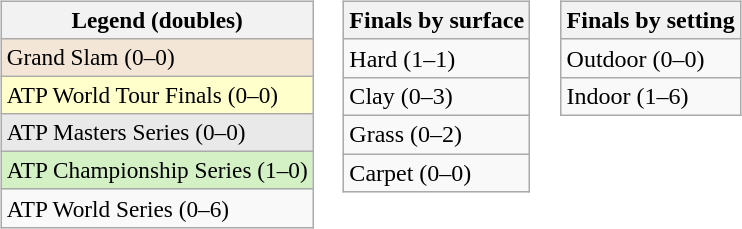<table>
<tr valign="top">
<td><br><table class=wikitable style=font-size:97%>
<tr>
<th>Legend (doubles)</th>
</tr>
<tr bgcolor=f3e6d7>
<td>Grand Slam (0–0)</td>
</tr>
<tr bgcolor=ffffcc>
<td>ATP World Tour Finals (0–0)</td>
</tr>
<tr bgcolor=e9e9e9>
<td>ATP Masters Series (0–0)</td>
</tr>
<tr style="background:#d4f1c5;">
<td>ATP Championship Series (1–0)</td>
</tr>
<tr>
<td>ATP World Series (0–6)</td>
</tr>
</table>
</td>
<td><br><table class="wikitable">
<tr>
<th>Finals by surface</th>
</tr>
<tr>
<td>Hard (1–1)</td>
</tr>
<tr>
<td>Clay (0–3)</td>
</tr>
<tr>
<td>Grass (0–2)</td>
</tr>
<tr>
<td>Carpet (0–0)</td>
</tr>
</table>
</td>
<td><br><table class="wikitable">
<tr>
<th>Finals by setting</th>
</tr>
<tr>
<td>Outdoor (0–0)</td>
</tr>
<tr>
<td>Indoor (1–6)</td>
</tr>
</table>
</td>
</tr>
</table>
